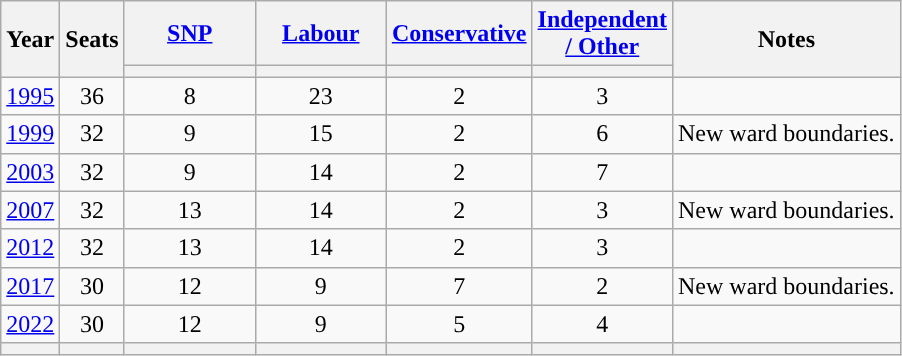<table class="wikitable" style=text-align:center>
<tr>
<th rowspan=2><strong>Year</strong></th>
<th rowspan=2><strong>Seats</strong></th>
<th width="80"><a href='#'><strong>SNP</strong></a></th>
<th width="80"><a href='#'><strong>Labour</strong></a></th>
<th width="80"><a href='#'><strong>Conservative</strong></a></th>
<th width="80"><a href='#'><strong>Independent / Other</strong></a></th>
<th rowspan=2><strong>Notes</strong></th>
</tr>
<tr>
<th style="background-color: "></th>
<th style="background-color: "></th>
<th style="background-color: "></th>
<th style="background-color: "></th>
</tr>
<tr>
<td><a href='#'>1995</a></td>
<td>36</td>
<td>8</td>
<td>23</td>
<td>2</td>
<td>3</td>
<td align=left></td>
</tr>
<tr>
<td><a href='#'>1999</a></td>
<td>32</td>
<td>9</td>
<td>15</td>
<td>2</td>
<td>6</td>
<td align=left>New ward boundaries.</td>
</tr>
<tr>
<td><a href='#'>2003</a></td>
<td>32</td>
<td>9</td>
<td>14</td>
<td>2</td>
<td>7</td>
<td align=left></td>
</tr>
<tr>
<td><a href='#'>2007</a></td>
<td>32</td>
<td>13</td>
<td>14</td>
<td>2</td>
<td>3</td>
<td align=left>New ward boundaries.</td>
</tr>
<tr>
<td><a href='#'>2012</a></td>
<td>32</td>
<td>13</td>
<td>14</td>
<td>2</td>
<td>3</td>
<td align=left></td>
</tr>
<tr>
<td><a href='#'>2017</a></td>
<td>30</td>
<td>12</td>
<td>9</td>
<td>7</td>
<td>2</td>
<td align=left>New ward boundaries.</td>
</tr>
<tr>
<td><a href='#'>2022</a></td>
<td>30</td>
<td>12</td>
<td>9</td>
<td>5</td>
<td>4</td>
<td align=left></td>
</tr>
<tr>
<th></th>
<th></th>
<th style="background-color: "></th>
<th style="background-color: "></th>
<th style="background-color: "></th>
<th style="background-color: "></th>
<th></th>
</tr>
</table>
